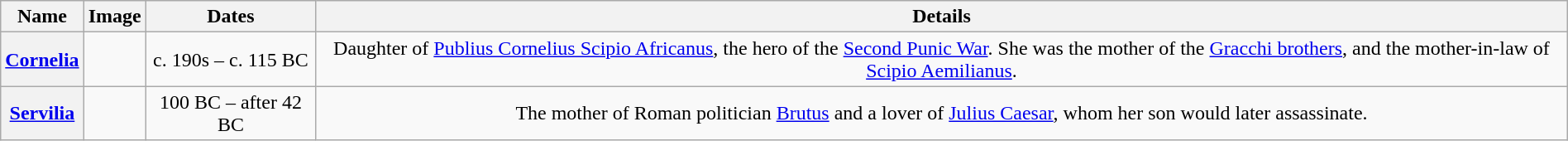<table class="wikitable" style="text-align:center; width:100%; border:1px #AAAAFF solid">
<tr>
<th scope="col">Name</th>
<th scope="col">Image</th>
<th scope="col">Dates</th>
<th scope="col">Details</th>
</tr>
<tr>
<th><a href='#'>Cornelia</a></th>
<td></td>
<td>c. 190s – c. 115 BC</td>
<td>Daughter of <a href='#'>Publius Cornelius Scipio Africanus</a>, the hero of the <a href='#'>Second Punic War</a>. She was the mother of the <a href='#'>Gracchi brothers</a>, and the mother-in-law of <a href='#'>Scipio Aemilianus</a>.</td>
</tr>
<tr>
<th><a href='#'>Servilia</a></th>
<td></td>
<td>100 BC – after 42 BC</td>
<td>The mother of Roman politician <a href='#'>Brutus</a> and a lover of <a href='#'>Julius Caesar</a>, whom her son would later assassinate.</td>
</tr>
</table>
